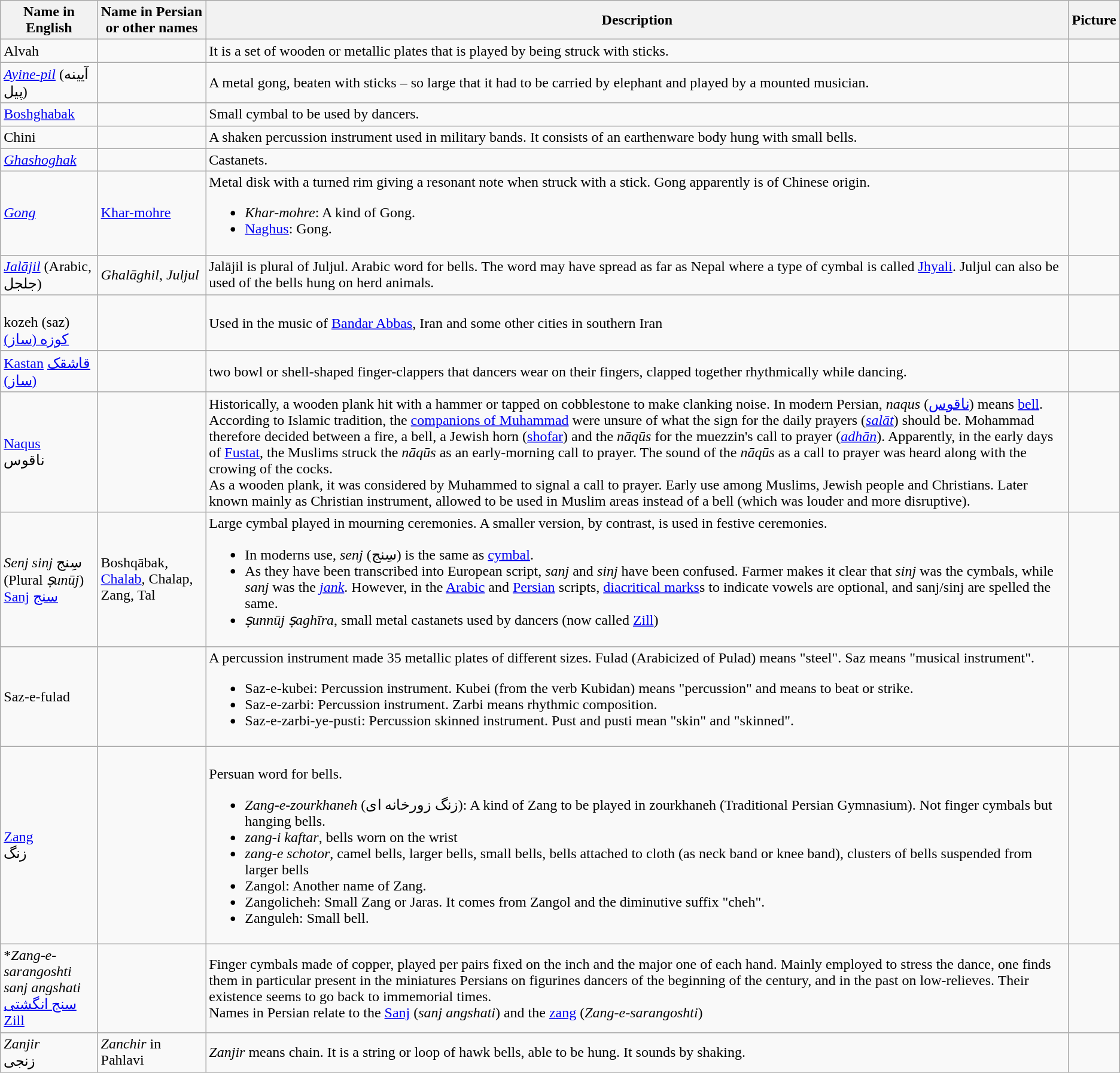<table class="wikitable">
<tr>
<th>Name in English</th>
<th>Name in Persian or other names</th>
<th>Description</th>
<th>Picture</th>
</tr>
<tr>
<td>Alvah</td>
<td></td>
<td>It is a set of wooden or metallic plates that is played by being struck with sticks.</td>
<td></td>
</tr>
<tr>
<td><em><a href='#'>Ayine-pil</a></em> (آیینه پیل)</td>
<td></td>
<td>A metal gong, beaten with sticks –  so large that it had to be carried by elephant and played by a mounted musician.</td>
<td></td>
</tr>
<tr>
<td><a href='#'>Boshghabak</a></td>
<td></td>
<td>Small cymbal to be used by dancers.</td>
<td></td>
</tr>
<tr>
<td>Chini</td>
<td></td>
<td>A shaken percussion instrument used in military bands. It consists of an earthenware body hung with small bells.</td>
<td></td>
</tr>
<tr>
<td><em><a href='#'>Ghashoghak</a></em></td>
<td></td>
<td>Castanets.</td>
<td></td>
</tr>
<tr>
<td><em><a href='#'>Gong</a></em></td>
<td><a href='#'>Khar-mohre</a></td>
<td>Metal disk with a turned rim giving a resonant note when struck with a stick. Gong apparently is of Chinese origin.<br><ul><li><em>Khar-mohre</em>: A kind of Gong.</li><li><a href='#'>Naghus</a>: Gong.</li></ul></td>
<td></td>
</tr>
<tr>
<td><em><a href='#'>Jalājil</a></em> (Arabic, جلجل)</td>
<td><em>Ghalāghil</em>, <em>Juljul</em></td>
<td>Jalājil is plural of Juljul. Arabic word for bells. The word may have spread as far as Nepal where a type of cymbal is called <a href='#'>Jhyali</a>. Juljul can also be used of the bells hung on herd animals.<br></td>
<td></td>
</tr>
<tr>
<td><br>kozeh (saz)
<a href='#'>کوزه (ساز)</a></td>
<td></td>
<td>Used in the music of <a href='#'>Bandar Abbas</a>, Iran and some other cities in southern Iran</td>
<td></td>
</tr>
<tr>
<td><a href='#'>Kastan</a> <a href='#'>قاشقک (ساز)</a></td>
<td></td>
<td>two bowl or shell-shaped finger-clappers that dancers wear on their fingers, clapped together rhythmically while dancing.</td>
<td></td>
</tr>
<tr>
<td><a href='#'>Naqus</a><br>ناقوس</td>
<td></td>
<td>Historically, a wooden plank hit with a hammer or tapped on cobblestone to make clanking noise. In modern Persian, <em>naqus</em> (<a href='#'>ناقوس</a>) means <a href='#'>bell</a>. According to Islamic tradition, the <a href='#'>companions of Muhammad</a> were unsure of what the sign for the daily prayers (<em><a href='#'>salāt</a></em>) should be. Mohammad therefore decided between a fire, a bell, a Jewish horn (<a href='#'>shofar</a>) and the <em>nāqūs</em> for the muezzin's call to prayer (<em><a href='#'>adhān</a></em>).  Apparently, in the early days of <a href='#'>Fustat</a>, the Muslims struck the <em>nāqūs</em> as an early-morning call to prayer. The sound of the <em>nāqūs</em> as a call to prayer was heard along with the crowing of the cocks.<br>As a wooden plank,  it was considered by Muhammed to signal a call to prayer. Early use among Muslims, Jewish people and Christians. Later known mainly as Christian instrument, allowed to be used in Muslim areas instead of a bell (which was louder and more disruptive).</td>
<td></td>
</tr>
<tr>
<td><em>Senj</em> <em>sinj</em> سِنج<br>(Plural <em>ṣunūj</em>)<br><a href='#'>Sanj</a>
<a href='#'>سنج</a></td>
<td>Boshqābak, <a href='#'>Chalab</a>, Chalap, Zang, Tal</td>
<td>Large cymbal played in mourning ceremonies. A smaller version, by contrast, is used in festive ceremonies.<br><ul><li>In moderns use, <em>senj</em> (سِنج) is the same as <a href='#'>cymbal</a>.</li><li>As they have been transcribed into European script, <em>sanj</em> and <em>sinj</em> have been confused. Farmer makes it clear that <em>sinj</em> was the cymbals, while <em>sanj</em> was the <em><a href='#'>jank</a></em>. However, in the <a href='#'>Arabic</a> and <a href='#'>Persian</a> scripts, <a href='#'>diacritical marks</a>s to indicate vowels are optional, and sanj/sinj are spelled the same.</li><li><em>ṣunnūj ṣaghīra</em>, small metal castanets used by dancers (now called <a href='#'>Zill</a>)</li></ul></td>
<td><br></td>
</tr>
<tr>
<td>Saz-e-fulad</td>
<td></td>
<td>A percussion instrument made 35 metallic plates of different sizes. Fulad (Arabicized of Pulad) means "steel". Saz means "musical instrument".<br><ul><li>Saz-e-kubei: Percussion instrument. Kubei (from the verb Kubidan) means "percussion" and means to beat or strike.</li><li>Saz-e-zarbi: Percussion instrument. Zarbi means rhythmic composition.</li><li>Saz-e-zarbi-ye-pusti: Percussion skinned instrument. Pust and pusti mean "skin" and "skinned".</li></ul></td>
<td></td>
</tr>
<tr>
<td><a href='#'>Zang</a><br>زنگ</td>
<td></td>
<td><br>Persuan word for bells.<ul><li><em>Zang-e-zourkhaneh</em> (زنگ زورخانه ای): A kind of Zang to be played in zourkhaneh (Traditional Persian Gymnasium). Not finger cymbals but hanging bells.</li><li><em>zang-i kaftar</em>, bells worn on the wrist</li><li><em>zang-e schotor</em>, camel bells, larger bells, small bells, bells attached to cloth (as neck band or knee band), clusters of bells suspended from larger bells</li><li>Zangol: Another name of Zang.</li><li>Zangolicheh: Small Zang or Jaras. It comes from Zangol and the diminutive suffix "cheh".</li><li>Zanguleh: Small bell.</li></ul></td>
<td><br></td>
</tr>
<tr>
<td>*<em>Zang-e-sarangoshti</em><br><em>sanj angshati</em> <a href='#'>سنج انگشتی</a><br><a href='#'>Zill</a></td>
<td></td>
<td>Finger cymbals made of copper, played per pairs fixed on the inch and the major one of each hand. Mainly employed to stress the dance, one finds them in particular present in the miniatures Persians on figurines dancers of the beginning of the century, and in the past on low-relieves. Their existence seems to go back to immemorial times.<br>Names in Persian relate to the <a href='#'>Sanj</a> (<em>sanj angshati</em>) and the <a href='#'>zang</a> (<em>Zang-e-sarangoshti</em>)</td>
<td></td>
</tr>
<tr>
<td><em>Zanjir</em><br>زنجی</td>
<td><em>Zanchir</em> in Pahlavi</td>
<td><em>Zanjir</em> means chain. It is a string or loop of hawk bells, able to be hung. It sounds by shaking.<br></td>
<td></td>
</tr>
</table>
